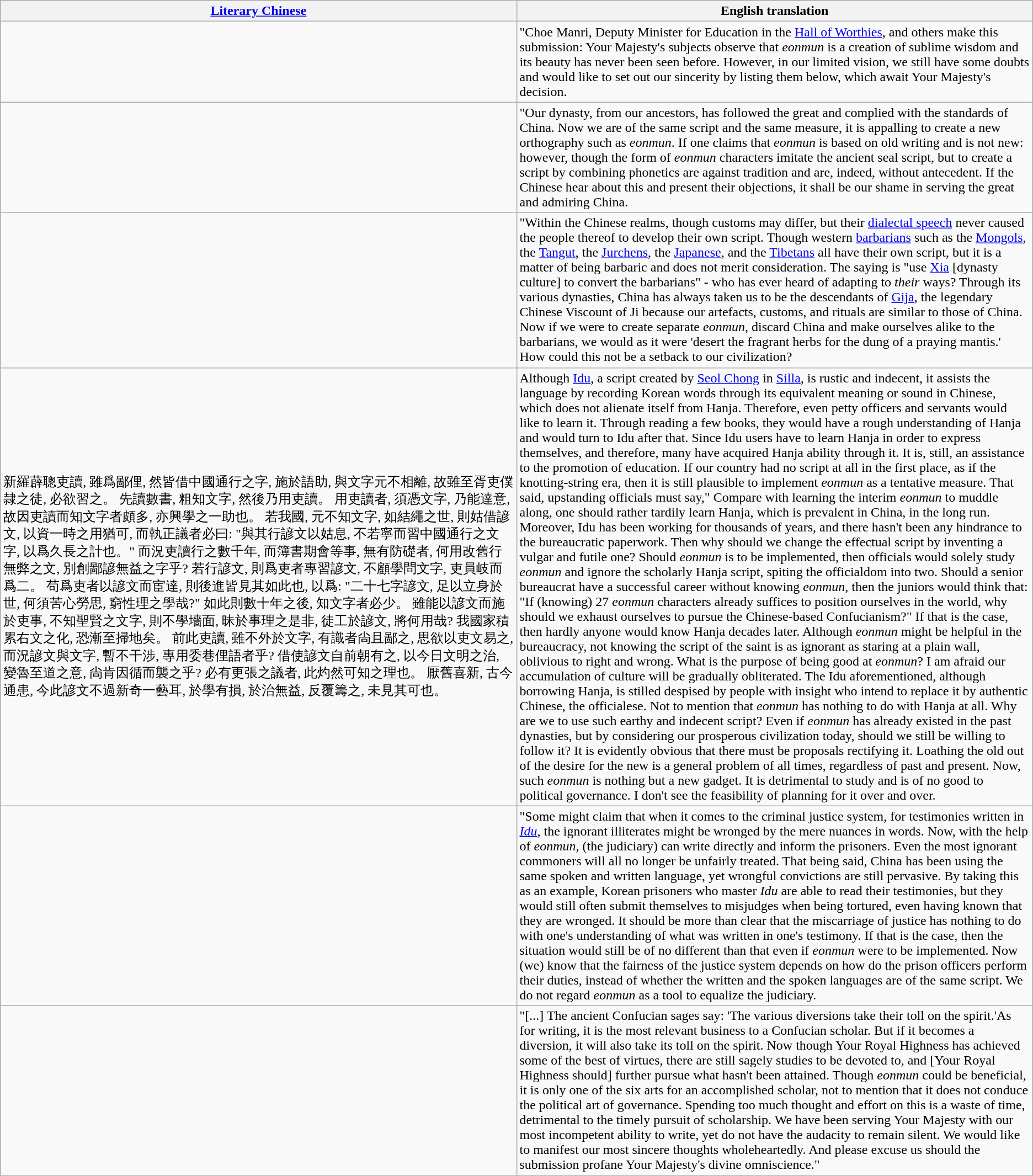<table class="wikitable">
<tr>
<th width=50%><a href='#'>Literary Chinese</a></th>
<th width=50%>English translation</th>
</tr>
<tr>
<td></td>
<td>"Choe Manri, Deputy Minister for Education in the <a href='#'>Hall of Worthies</a>, and others make this submission: Your Majesty's subjects observe that <em>eonmun</em> is a creation of sublime wisdom and its beauty has never been seen before. However, in our limited vision, we still have some doubts and would like to set out our sincerity by listing them below, which await Your Majesty's decision.</td>
</tr>
<tr>
<td></td>
<td>"Our dynasty, from our ancestors, has followed the great and complied with the standards of China. Now we are of the same script and the same measure, it is appalling to create a new orthography such as <em>eonmun</em>. If one claims that <em>eonmun</em> is based on old writing and is not new: however, though the form of <em>eonmun</em> characters imitate the ancient seal script, but to create a script by combining phonetics are against tradition and are, indeed, without antecedent. If the Chinese hear about this and present their objections, it shall be our shame in serving the great and admiring China.</td>
</tr>
<tr>
<td></td>
<td>"Within the Chinese realms, though customs may differ, but their <a href='#'>dialectal speech</a> never caused the people thereof to develop their own script. Though western <a href='#'>barbarians</a> such as the <a href='#'>Mongols</a>, the <a href='#'>Tangut</a>, the <a href='#'>Jurchens</a>, the <a href='#'>Japanese</a>, and the <a href='#'>Tibetans</a> all have their own script, but it is a matter of being barbaric and does not merit consideration. The saying is "use <a href='#'>Xia</a> [dynasty culture] to convert the barbarians" - who has ever heard of adapting to <em>their</em> ways? Through its various dynasties, China has always taken us to be the descendants of <a href='#'>Gija</a>, the legendary Chinese Viscount of Ji because our artefacts, customs, and rituals are similar to those of China. Now if we were to create separate <em>eonmun</em>, discard China and make ourselves alike to the barbarians, we would as it were 'desert the fragrant herbs for the dung of a praying mantis.' How could this not be a setback to our civilization?</td>
</tr>
<tr>
<td>新羅薜聰吏讀, 雖爲鄙俚, 然皆借中國通行之字, 施於語助, 與文字元不相離, 故雖至胥吏僕隷之徒, 必欲習之。 先讀數書, 粗知文字, 然後乃用吏讀。 用吏讀者, 須憑文字, 乃能達意, 故因吏讀而知文字者頗多, 亦興學之一助也。 若我國, 元不知文字, 如結繩之世, 則姑借諺文, 以資一時之用猶可, 而執正議者必曰: "與其行諺文以姑息, 不若寧而習中國通行之文字, 以爲久長之計也。" 而況吏讀行之數千年, 而簿書期會等事, 無有防礎者, 何用改舊行無弊之文, 別創鄙諺無益之字乎? 若行諺文, 則爲吏者專習諺文, 不顧學問文字, 吏員岐而爲二。 苟爲吏者以諺文而宦達, 則後進皆見其如此也, 以爲: "二十七字諺文, 足以立身於世, 何須苦心勞思, 窮性理之學哉?" 如此則數十年之後, 知文字者必少。 雖能以諺文而施於吏事, 不知聖賢之文字, 則不學墻面, 昧於事理之是非, 徒工於諺文, 將何用哉? 我國家積累右文之化, 恐漸至掃地矣。 前此吏讀, 雖不外於文字, 有識者尙且鄙之, 思欲以吏文易之, 而況諺文與文字, 暫不干涉, 專用委巷俚語者乎? 借使諺文自前朝有之, 以今日文明之治, 變魯至道之意, 尙肯因循而襲之乎? 必有更張之議者, 此灼然可知之理也。 厭舊喜新, 古今通患, 今此諺文不過新奇一藝耳, 於學有損, 於治無益, 反覆籌之, 未見其可也。</td>
<td>Although <a href='#'>Idu</a>, a script created by <a href='#'>Seol Chong</a> in <a href='#'>Silla</a>, is rustic and indecent, it assists the language by recording Korean words through its equivalent meaning or sound in Chinese, which does not alienate itself from Hanja. Therefore, even petty officers and servants would like to learn it. Through reading a few books, they would have a rough understanding of Hanja and would turn to Idu after that. Since Idu users have to learn Hanja in order to express themselves, and therefore, many have acquired Hanja ability through it. It is, still, an assistance to the promotion of education. If our country had no script at all in the first place, as if the knotting-string era, then it is still plausible to implement <em>eonmun</em> as a tentative measure. That said, upstanding officials must say," Compare with learning the interim <em>eonmun</em> to muddle along, one should rather tardily learn Hanja, which is prevalent in China, in the long run. Moreover, Idu has been working for thousands of years, and there hasn't been any hindrance to the bureaucratic paperwork. Then why should we change the effectual script by inventing a vulgar and futile one? Should <em>eonmun</em> is to be implemented, then officials would solely study <em>eonmun</em> and ignore the scholarly Hanja script, spiting the officialdom into two. Should a senior bureaucrat have a successful career without knowing <em>eonmun</em>, then the juniors would think that: "If (knowing) 27 <em>eonmun</em> characters already suffices to position ourselves in the world, why should we exhaust ourselves to pursue the Chinese-based Confucianism?" If that is the case, then hardly anyone would know Hanja decades later. Although <em>eonmun</em> might be helpful in the bureaucracy, not knowing the script of the saint is as ignorant as staring at a plain wall, oblivious to right and wrong. What is the purpose of being good at <em>eonmun</em>? I am afraid our accumulation of culture will be gradually obliterated. The Idu aforementioned, although borrowing Hanja, is stilled despised by people with insight who intend to replace it by authentic Chinese, the officialese. Not to mention that <em>eonmun</em> has nothing to do with Hanja at all. Why are we to use such earthy and indecent script? Even if <em>eonmun</em> has already existed in the past dynasties, but by considering our prosperous civilization today, should we still be willing to follow it? It is evidently obvious that there must be proposals rectifying it. Loathing the old out of the desire for the new is a general problem of all times, regardless of past and present. Now, such <em>eonmun</em> is nothing but a new gadget. It is detrimental to study and is of no good to political governance. I don't see the feasibility of planning for it over and over.</td>
</tr>
<tr>
<td></td>
<td>"Some might claim that when it comes to the criminal justice system, for testimonies written in <a href='#'><em>Idu</em></a>, the ignorant illiterates might be wronged by the mere nuances in words. Now, with the help of <em>eonmun</em>, (the judiciary) can write directly and inform the prisoners. Even the most ignorant commoners will all no longer be unfairly treated. That being said, China has been using the same spoken and written language, yet wrongful convictions are still pervasive. By taking this as an example, Korean prisoners who master <em>Idu</em> are able to read their testimonies, but they would still often submit themselves to misjudges when being tortured, even having known that they are wronged. It should be more than clear that the miscarriage of justice has nothing to do with one's understanding of what was written in one's testimony. If that is the case, then the situation would still be of no different than that even if <em>eonmun</em> were to be implemented. Now (we) know that the fairness of the justice system depends on how do the prison officers perform their duties, instead of whether the written and the spoken languages are of the same script. We do not regard <em>eonmun</em> as a tool to equalize the judiciary.</td>
</tr>
<tr>
<td></td>
<td>"[...] The ancient Confucian sages say: 'The various diversions take their toll on the spirit.'As for writing, it is the most relevant business to a Confucian scholar. But if it becomes a diversion, it will also take its toll on the spirit. Now though Your Royal Highness has achieved some of the best of virtues, there are still sagely studies to be devoted to, and [Your Royal Highness should] further pursue what hasn't been attained. Though <em>eonmun</em> could be beneficial, it is only one of the six arts for an accomplished scholar, not to mention that it does not conduce the political art of governance. Spending too much thought and effort on this is a waste of time, detrimental to the timely pursuit of scholarship. We have been serving Your Majesty with our most incompetent ability to write, yet do not have the audacity to remain silent. We would like to manifest our most sincere thoughts wholeheartedly. And please excuse us should the submission profane Your Majesty's divine omniscience."</td>
</tr>
</table>
